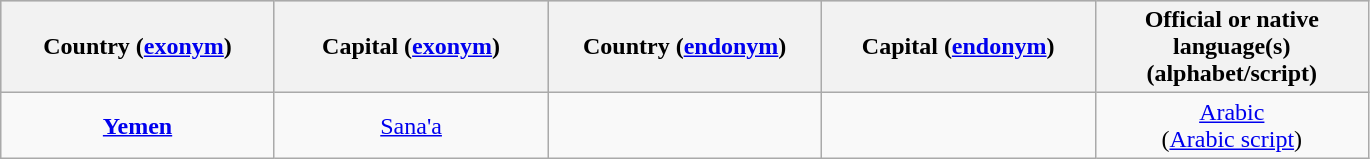<table style="text-align:center;" class="wikitable">
<tr style="background:#ccc;">
<th style="width:175px;">Country (<a href='#'>exonym</a>)</th>
<th style="width:175px;">Capital (<a href='#'>exonym</a>)</th>
<th style="width:175px;">Country (<a href='#'>endonym</a>)</th>
<th style="width:175px;">Capital (<a href='#'>endonym</a>)</th>
<th style="width:175px;">Official or native language(s) (alphabet/script)</th>
</tr>
<tr>
<td> <strong><a href='#'>Yemen</a></strong></td>
<td><a href='#'>Sana'a</a></td>
<td><strong></strong><br></td>
<td><strong></strong><br></td>
<td><a href='#'>Arabic</a><br>(<a href='#'>Arabic script</a>)</td>
</tr>
</table>
